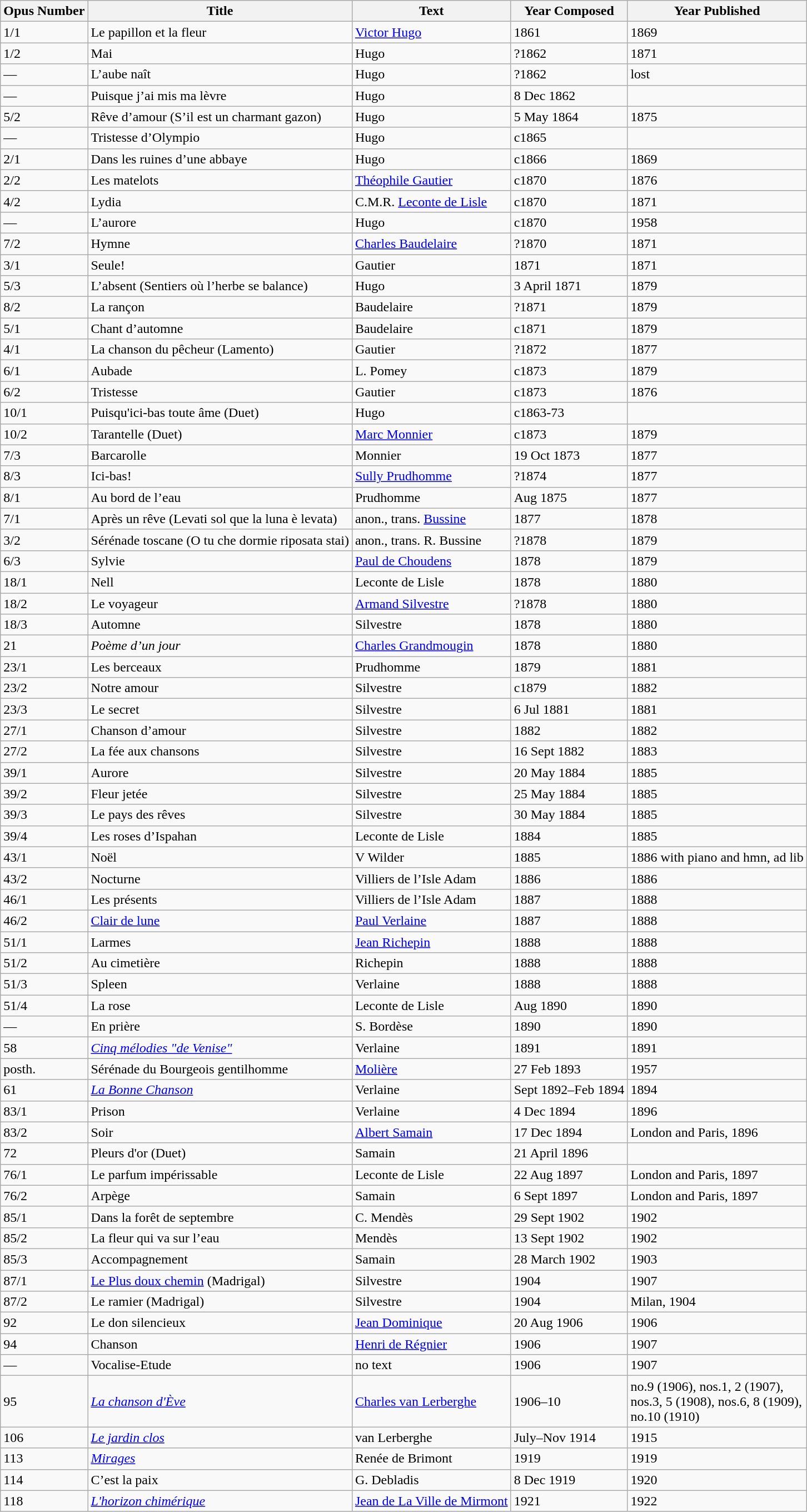<table class="wikitable sortable">
<tr>
<th>Opus Number</th>
<th>Title</th>
<th>Text</th>
<th>Year Composed</th>
<th>Year Published</th>
</tr>
<tr>
<td>1/1</td>
<td>Le papillon et la fleur</td>
<td><a href='#'>Victor Hugo</a></td>
<td>1861</td>
<td>1869</td>
</tr>
<tr>
<td>1/2</td>
<td>Mai</td>
<td>Hugo</td>
<td>?1862</td>
<td>1871</td>
</tr>
<tr>
<td>—</td>
<td>L’aube naît</td>
<td>Hugo</td>
<td>?1862</td>
<td>lost</td>
</tr>
<tr>
<td>—</td>
<td>Puisque j’ai mis ma lèvre</td>
<td>Hugo</td>
<td>8 Dec 1862</td>
<td></td>
</tr>
<tr>
<td>5/2</td>
<td>Rêve d’amour (S’il est un charmant gazon)</td>
<td>Hugo</td>
<td>5 May 1864</td>
<td>1875</td>
</tr>
<tr>
<td>—</td>
<td>Tristesse d’Olympio</td>
<td>Hugo</td>
<td>c1865</td>
<td></td>
</tr>
<tr>
<td>2/1</td>
<td>Dans les ruines d’une abbaye</td>
<td>Hugo</td>
<td>c1866</td>
<td>1869</td>
</tr>
<tr>
<td>2/2</td>
<td>Les matelots</td>
<td><a href='#'>Théophile Gautier</a></td>
<td>c1870</td>
<td>1876</td>
</tr>
<tr>
<td>4/2</td>
<td>Lydia</td>
<td>C.M.R. <a href='#'>Leconte de Lisle</a></td>
<td>c1870</td>
<td>1871</td>
</tr>
<tr>
<td>—</td>
<td>L’aurore</td>
<td>Hugo</td>
<td>c1870</td>
<td>1958</td>
</tr>
<tr>
<td>7/2</td>
<td>Hymne</td>
<td><a href='#'>Charles Baudelaire</a></td>
<td>?1870</td>
<td>1871</td>
</tr>
<tr>
<td>3/1</td>
<td>Seule!</td>
<td>Gautier</td>
<td>1871</td>
<td>1871</td>
</tr>
<tr>
<td>5/3</td>
<td>L’absent (Sentiers où l’herbe se balance)</td>
<td>Hugo</td>
<td>3 April 1871</td>
<td>1879</td>
</tr>
<tr>
<td>8/2</td>
<td>La rançon</td>
<td>Baudelaire</td>
<td>?1871</td>
<td>1879</td>
</tr>
<tr>
<td>5/1</td>
<td>Chant d’automne</td>
<td>Baudelaire</td>
<td>c1871</td>
<td>1879</td>
</tr>
<tr>
<td>4/1</td>
<td>La chanson du pêcheur (Lamento)</td>
<td>Gautier</td>
<td>?1872</td>
<td>1877</td>
</tr>
<tr>
<td>6/1</td>
<td>Aubade</td>
<td>L. Pomey</td>
<td>c1873</td>
<td>1879</td>
</tr>
<tr>
<td>6/2</td>
<td>Tristesse</td>
<td>Gautier</td>
<td>c1873</td>
<td>1876</td>
</tr>
<tr>
<td>10/1</td>
<td>Puisqu'ici-bas toute âme (Duet)</td>
<td>Hugo</td>
<td>c1863-73</td>
<td></td>
</tr>
<tr>
<td>10/2</td>
<td>Tarantelle (Duet)</td>
<td><a href='#'>Marc Monnier</a></td>
<td>c1873</td>
<td>1879</td>
</tr>
<tr>
<td>7/3</td>
<td>Barcarolle</td>
<td>Monnier</td>
<td>19 Oct 1873</td>
<td>1877</td>
</tr>
<tr>
<td>8/3</td>
<td>Ici-bas!</td>
<td><a href='#'>Sully Prudhomme</a></td>
<td>?1874</td>
<td>1877</td>
</tr>
<tr>
<td>8/1</td>
<td>Au bord de l’eau</td>
<td>Prudhomme</td>
<td>Aug 1875</td>
<td>1877</td>
</tr>
<tr>
<td>7/1</td>
<td>Après un rêve (Levati sol que la luna è levata)</td>
<td>anon., trans. <a href='#'>Bussine</a></td>
<td>1877</td>
<td>1878</td>
</tr>
<tr>
<td>3/2</td>
<td>Sérénade toscane (O tu che dormie riposata stai)</td>
<td>anon., trans. R. Bussine</td>
<td>?1878</td>
<td>1879</td>
</tr>
<tr>
<td>6/3</td>
<td>Sylvie</td>
<td><a href='#'>Paul de Choudens</a></td>
<td>1878</td>
<td>1879</td>
</tr>
<tr>
<td>18/1</td>
<td>Nell</td>
<td>Leconte de Lisle</td>
<td>1878</td>
<td>1880</td>
</tr>
<tr>
<td>18/2</td>
<td>Le voyageur</td>
<td><a href='#'>Armand Silvestre</a></td>
<td>?1878</td>
<td>1880</td>
</tr>
<tr>
<td>18/3</td>
<td>Automne</td>
<td>Silvestre</td>
<td>1878</td>
<td>1880</td>
</tr>
<tr>
<td>21</td>
<td><em>Poème d’un jour</em> </td>
<td><a href='#'>Charles Grandmougin</a></td>
<td>1878</td>
<td>1880</td>
</tr>
<tr>
<td>23/1</td>
<td>Les berceaux</td>
<td>Prudhomme</td>
<td>1879</td>
<td>1881</td>
</tr>
<tr>
<td>23/2</td>
<td>Notre amour</td>
<td>Silvestre</td>
<td>c1879</td>
<td>1882</td>
</tr>
<tr>
<td>23/3</td>
<td>Le secret</td>
<td>Silvestre</td>
<td>6 Jul 1881</td>
<td>1881</td>
</tr>
<tr>
<td>27/1</td>
<td>Chanson d’amour</td>
<td>Silvestre</td>
<td>1882</td>
<td>1882</td>
</tr>
<tr>
<td>27/2</td>
<td>La fée aux chansons</td>
<td>Silvestre</td>
<td>16 Sept 1882</td>
<td>1883</td>
</tr>
<tr>
<td>39/1</td>
<td>Aurore</td>
<td>Silvestre</td>
<td>20 May 1884</td>
<td>1885</td>
</tr>
<tr>
<td>39/2</td>
<td>Fleur jetée</td>
<td>Silvestre</td>
<td>25 May 1884</td>
<td>1885</td>
</tr>
<tr>
<td>39/3</td>
<td>Le pays des rêves</td>
<td>Silvestre</td>
<td>30 May 1884</td>
<td>1885</td>
</tr>
<tr>
<td>39/4</td>
<td>Les roses d’Ispahan</td>
<td>Leconte de Lisle</td>
<td>1884</td>
<td>1885</td>
</tr>
<tr>
<td>43/1</td>
<td>Noël</td>
<td>V Wilder</td>
<td>1885</td>
<td>1886 with piano and hmn, ad lib</td>
</tr>
<tr>
<td>43/2</td>
<td>Nocturne</td>
<td>Villiers de l’Isle Adam</td>
<td>1886</td>
<td>1886</td>
</tr>
<tr>
<td>46/1</td>
<td>Les présents</td>
<td>Villiers de l’Isle Adam</td>
<td>1887</td>
<td>1888</td>
</tr>
<tr>
<td>46/2</td>
<td><a href='#'>Clair de lune</a></td>
<td><a href='#'>Paul Verlaine</a></td>
<td>1887</td>
<td>1888</td>
</tr>
<tr>
<td>51/1</td>
<td>Larmes</td>
<td><a href='#'>Jean Richepin</a></td>
<td>1888</td>
<td>1888</td>
</tr>
<tr>
<td>51/2</td>
<td>Au cimetière</td>
<td>Richepin</td>
<td>1888</td>
<td>1888</td>
</tr>
<tr>
<td>51/3</td>
<td>Spleen</td>
<td>Verlaine</td>
<td>1888</td>
<td>1888</td>
</tr>
<tr>
<td>51/4</td>
<td>La rose</td>
<td>Leconte de Lisle</td>
<td>Aug 1890</td>
<td>1890</td>
</tr>
<tr>
<td>—</td>
<td>En prière</td>
<td>S. Bordèse</td>
<td>1890</td>
<td>1890</td>
</tr>
<tr>
<td>58</td>
<td><em><a href='#'>Cinq mélodies "de Venise"</a></em> </td>
<td>Verlaine</td>
<td>1891</td>
<td>1891</td>
</tr>
<tr>
<td>posth.</td>
<td>Sérénade du Bourgeois gentilhomme</td>
<td><a href='#'>Molière</a></td>
<td>27 Feb 1893</td>
<td>1957</td>
</tr>
<tr>
<td>61</td>
<td><em><a href='#'>La Bonne Chanson</a></em> </td>
<td>Verlaine</td>
<td>Sept 1892–Feb 1894</td>
<td>1894</td>
</tr>
<tr>
<td>83/1</td>
<td>Prison</td>
<td>Verlaine</td>
<td>4 Dec 1894</td>
<td>1896</td>
</tr>
<tr>
<td>83/2</td>
<td>Soir</td>
<td><a href='#'>Albert Samain</a></td>
<td>17 Dec 1894</td>
<td>London and Paris, 1896</td>
</tr>
<tr>
<td>72</td>
<td>Pleurs d'or (Duet)</td>
<td>Samain</td>
<td>21 April 1896</td>
<td></td>
</tr>
<tr>
<td>76/1</td>
<td>Le parfum impérissable</td>
<td>Leconte de Lisle</td>
<td>22 Aug 1897</td>
<td>London and Paris, 1897</td>
</tr>
<tr>
<td>76/2</td>
<td>Arpège</td>
<td>Samain</td>
<td>6 Sept 1897</td>
<td>London and Paris, 1897</td>
</tr>
<tr>
<td>85/1</td>
<td>Dans la forêt de septembre</td>
<td>C. Mendès</td>
<td>29 Sept 1902</td>
<td>1902</td>
</tr>
<tr>
<td>85/2</td>
<td>La fleur qui va sur l’eau</td>
<td>Mendès</td>
<td>13 Sept 1902</td>
<td>1902</td>
</tr>
<tr>
<td>85/3</td>
<td>Accompagnement</td>
<td>Samain</td>
<td>28 March 1902</td>
<td>1903</td>
</tr>
<tr>
<td>87/1</td>
<td><a href='#'>Le Plus doux chemin</a> (Madrigal)</td>
<td>Silvestre</td>
<td>1904</td>
<td>1907</td>
</tr>
<tr>
<td>87/2</td>
<td>Le ramier (Madrigal)</td>
<td>Silvestre</td>
<td>1904</td>
<td>Milan, 1904</td>
</tr>
<tr>
<td>92</td>
<td>Le don silencieux</td>
<td><a href='#'>Jean Dominique</a></td>
<td>20 Aug 1906</td>
<td>1906</td>
</tr>
<tr>
<td>94</td>
<td>Chanson</td>
<td><a href='#'>Henri de Régnier</a></td>
<td>1906</td>
<td>1907</td>
</tr>
<tr>
<td>—</td>
<td>Vocalise-Etude</td>
<td>no text</td>
<td>1906</td>
<td>1907</td>
</tr>
<tr>
<td>95</td>
<td><em><a href='#'>La chanson d'Ève</a></em> </td>
<td><a href='#'>Charles van Lerberghe</a></td>
<td>1906–10</td>
<td>no.9 (1906), nos.1, 2 (1907),<br>nos.3, 5 (1908), nos.6, 8 (1909),<br>no.10 (1910)</td>
</tr>
<tr>
<td>106</td>
<td><em><a href='#'>Le jardin clos</a></em> </td>
<td>van Lerberghe</td>
<td>July–Nov 1914</td>
<td>1915</td>
</tr>
<tr>
<td>113</td>
<td><em><a href='#'>Mirages</a></em> </td>
<td>Renée de Brimont</td>
<td>1919</td>
<td>1919</td>
</tr>
<tr>
<td>114</td>
<td>C’est la paix</td>
<td>G. Debladis</td>
<td>8 Dec 1919</td>
<td>1920</td>
</tr>
<tr>
<td>118</td>
<td><em><a href='#'>L'horizon chimérique</a></em> </td>
<td><a href='#'>Jean de La Ville de Mirmont</a></td>
<td>1921</td>
<td>1922</td>
</tr>
</table>
